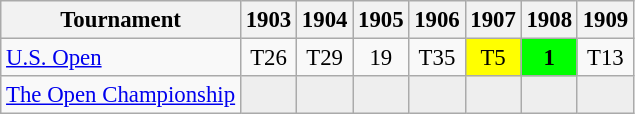<table class="wikitable" style="font-size:95%;text-align:center;">
<tr>
<th>Tournament</th>
<th>1903</th>
<th>1904</th>
<th>1905</th>
<th>1906</th>
<th>1907</th>
<th>1908</th>
<th>1909</th>
</tr>
<tr>
<td align=left><a href='#'>U.S. Open</a></td>
<td>T26</td>
<td>T29</td>
<td>19</td>
<td>T35</td>
<td style="background:yellow;">T5</td>
<td style="background:lime;"><strong>1</strong></td>
<td>T13</td>
</tr>
<tr>
<td align=left><a href='#'>The Open Championship</a></td>
<td style="background:#eeeeee;"></td>
<td style="background:#eeeeee;"></td>
<td style="background:#eeeeee;"></td>
<td style="background:#eeeeee;"></td>
<td style="background:#eeeeee;"></td>
<td style="background:#eeeeee;"></td>
<td style="background:#eeeeee;"></td>
</tr>
</table>
